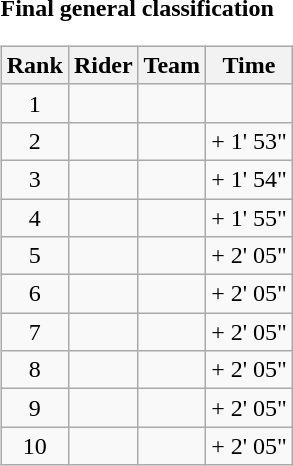<table>
<tr>
<td><strong>Final general classification</strong><br><table class="wikitable">
<tr>
<th scope="col">Rank</th>
<th scope="col">Rider</th>
<th scope="col">Team</th>
<th scope="col">Time</th>
</tr>
<tr>
<td style="text-align:center;">1</td>
<td></td>
<td></td>
<td style="text-align:right;"></td>
</tr>
<tr>
<td style="text-align:center;">2</td>
<td></td>
<td></td>
<td style="text-align:right;">+ 1' 53"</td>
</tr>
<tr>
<td style="text-align:center;">3</td>
<td></td>
<td></td>
<td style="text-align:right;">+ 1' 54"</td>
</tr>
<tr>
<td style="text-align:center;">4</td>
<td></td>
<td></td>
<td style="text-align:right;">+ 1' 55"</td>
</tr>
<tr>
<td style="text-align:center;">5</td>
<td></td>
<td></td>
<td style="text-align:right;">+ 2' 05"</td>
</tr>
<tr>
<td style="text-align:center;">6</td>
<td></td>
<td></td>
<td style="text-align:right;">+ 2' 05"</td>
</tr>
<tr>
<td style="text-align:center;">7</td>
<td></td>
<td></td>
<td style="text-align:right;">+ 2' 05"</td>
</tr>
<tr>
<td style="text-align:center;">8</td>
<td></td>
<td></td>
<td style="text-align:right;">+ 2' 05"</td>
</tr>
<tr>
<td style="text-align:center;">9</td>
<td></td>
<td></td>
<td style="text-align:right;">+ 2' 05"</td>
</tr>
<tr>
<td style="text-align:center;">10</td>
<td></td>
<td></td>
<td style="text-align:right;">+ 2' 05"</td>
</tr>
</table>
</td>
</tr>
</table>
